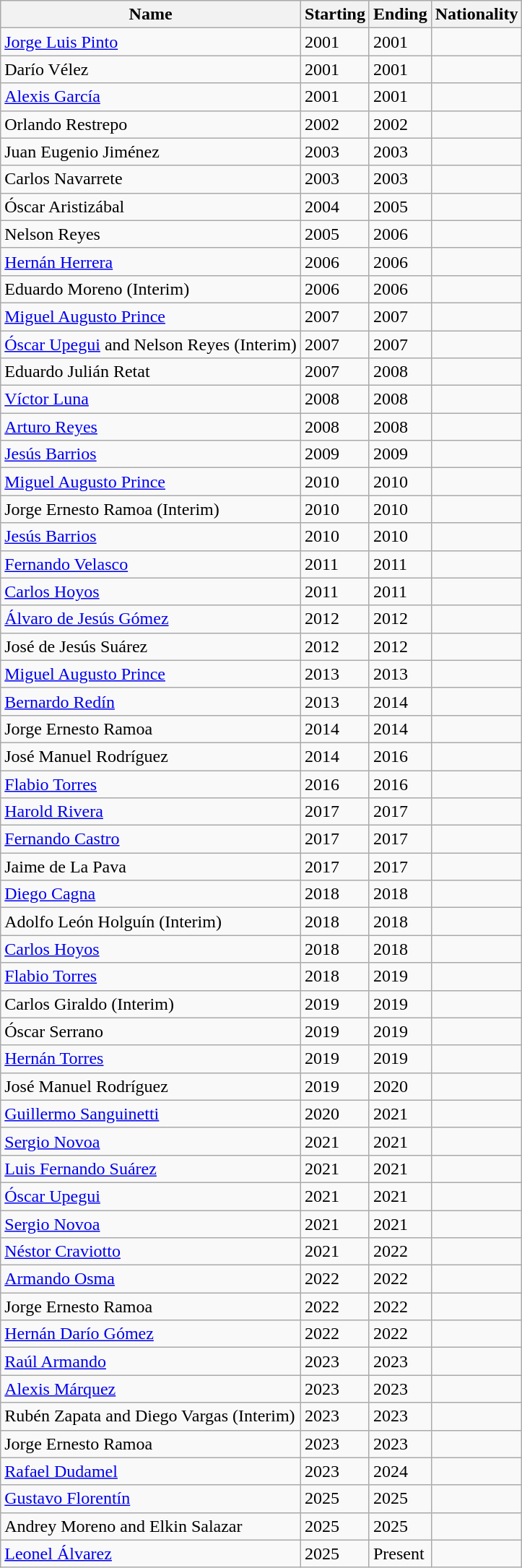<table class="wikitable">
<tr>
<th>Name</th>
<th>Starting</th>
<th>Ending</th>
<th>Nationality</th>
</tr>
<tr>
<td><a href='#'>Jorge Luis Pinto</a></td>
<td>2001</td>
<td>2001</td>
<td></td>
</tr>
<tr>
<td>Darío Vélez</td>
<td>2001</td>
<td>2001</td>
<td></td>
</tr>
<tr>
<td><a href='#'>Alexis García</a></td>
<td>2001</td>
<td>2001</td>
<td></td>
</tr>
<tr>
<td>Orlando Restrepo</td>
<td>2002</td>
<td>2002</td>
<td></td>
</tr>
<tr>
<td>Juan Eugenio Jiménez</td>
<td>2003</td>
<td>2003</td>
<td></td>
</tr>
<tr>
<td>Carlos Navarrete</td>
<td>2003</td>
<td>2003</td>
<td></td>
</tr>
<tr>
<td>Óscar Aristizábal</td>
<td>2004</td>
<td>2005</td>
<td></td>
</tr>
<tr>
<td>Nelson Reyes</td>
<td>2005</td>
<td>2006</td>
<td></td>
</tr>
<tr>
<td><a href='#'>Hernán Herrera</a></td>
<td>2006</td>
<td>2006</td>
<td></td>
</tr>
<tr>
<td>Eduardo Moreno (Interim)</td>
<td>2006</td>
<td>2006</td>
<td></td>
</tr>
<tr>
<td><a href='#'>Miguel Augusto Prince</a></td>
<td>2007</td>
<td>2007</td>
<td></td>
</tr>
<tr>
<td><a href='#'>Óscar Upegui</a> and Nelson Reyes (Interim)</td>
<td>2007</td>
<td>2007</td>
<td></td>
</tr>
<tr>
<td>Eduardo Julián Retat</td>
<td>2007</td>
<td>2008</td>
<td><br></td>
</tr>
<tr>
<td><a href='#'>Víctor Luna</a></td>
<td>2008</td>
<td>2008</td>
<td></td>
</tr>
<tr>
<td><a href='#'>Arturo Reyes</a></td>
<td>2008</td>
<td>2008</td>
<td></td>
</tr>
<tr>
<td><a href='#'>Jesús Barrios</a></td>
<td>2009</td>
<td>2009</td>
<td></td>
</tr>
<tr>
<td><a href='#'>Miguel Augusto Prince</a></td>
<td>2010</td>
<td>2010</td>
<td></td>
</tr>
<tr>
<td>Jorge Ernesto Ramoa (Interim)</td>
<td>2010</td>
<td>2010</td>
<td></td>
</tr>
<tr>
<td><a href='#'>Jesús Barrios</a></td>
<td>2010</td>
<td>2010</td>
<td></td>
</tr>
<tr>
<td><a href='#'>Fernando Velasco</a></td>
<td>2011</td>
<td>2011</td>
<td></td>
</tr>
<tr>
<td><a href='#'>Carlos Hoyos</a></td>
<td>2011</td>
<td>2011</td>
<td></td>
</tr>
<tr>
<td><a href='#'>Álvaro de Jesús Gómez</a></td>
<td>2012</td>
<td>2012</td>
<td></td>
</tr>
<tr>
<td>José de Jesús Suárez</td>
<td>2012</td>
<td>2012</td>
<td></td>
</tr>
<tr>
<td><a href='#'>Miguel Augusto Prince</a></td>
<td>2013</td>
<td>2013</td>
<td></td>
</tr>
<tr>
<td><a href='#'>Bernardo Redín</a></td>
<td>2013</td>
<td>2014</td>
<td></td>
</tr>
<tr>
<td>Jorge Ernesto Ramoa</td>
<td>2014</td>
<td>2014</td>
<td></td>
</tr>
<tr>
<td>José Manuel Rodríguez</td>
<td>2014</td>
<td>2016</td>
<td></td>
</tr>
<tr>
<td><a href='#'>Flabio Torres</a></td>
<td>2016</td>
<td>2016</td>
<td></td>
</tr>
<tr>
<td><a href='#'>Harold Rivera</a></td>
<td>2017</td>
<td>2017</td>
<td></td>
</tr>
<tr>
<td><a href='#'>Fernando Castro</a></td>
<td>2017</td>
<td>2017</td>
<td></td>
</tr>
<tr>
<td>Jaime de La Pava</td>
<td>2017</td>
<td>2017</td>
<td></td>
</tr>
<tr>
<td><a href='#'>Diego Cagna</a></td>
<td>2018</td>
<td>2018</td>
<td></td>
</tr>
<tr>
<td>Adolfo León Holguín (Interim)</td>
<td>2018</td>
<td>2018</td>
<td></td>
</tr>
<tr>
<td><a href='#'>Carlos Hoyos</a></td>
<td>2018</td>
<td>2018</td>
<td></td>
</tr>
<tr>
<td><a href='#'>Flabio Torres</a></td>
<td>2018</td>
<td>2019</td>
<td></td>
</tr>
<tr>
<td>Carlos Giraldo (Interim)</td>
<td>2019</td>
<td>2019</td>
<td></td>
</tr>
<tr>
<td>Óscar Serrano</td>
<td>2019</td>
<td>2019</td>
<td></td>
</tr>
<tr>
<td><a href='#'>Hernán Torres</a></td>
<td>2019</td>
<td>2019</td>
<td></td>
</tr>
<tr>
<td>José Manuel Rodríguez</td>
<td>2019</td>
<td>2020</td>
<td></td>
</tr>
<tr>
<td><a href='#'>Guillermo Sanguinetti</a></td>
<td>2020</td>
<td>2021</td>
<td></td>
</tr>
<tr>
<td><a href='#'>Sergio Novoa</a></td>
<td>2021</td>
<td>2021</td>
<td></td>
</tr>
<tr>
<td><a href='#'>Luis Fernando Suárez</a></td>
<td>2021</td>
<td>2021</td>
<td></td>
</tr>
<tr>
<td><a href='#'>Óscar Upegui</a></td>
<td>2021</td>
<td>2021</td>
<td></td>
</tr>
<tr>
<td><a href='#'>Sergio Novoa</a></td>
<td>2021</td>
<td>2021</td>
<td></td>
</tr>
<tr>
<td><a href='#'>Néstor Craviotto</a></td>
<td>2021</td>
<td>2022</td>
<td></td>
</tr>
<tr>
<td><a href='#'>Armando Osma</a></td>
<td>2022</td>
<td>2022</td>
<td></td>
</tr>
<tr>
<td>Jorge Ernesto Ramoa</td>
<td>2022</td>
<td>2022</td>
<td></td>
</tr>
<tr>
<td><a href='#'>Hernán Darío Gómez</a></td>
<td>2022</td>
<td>2022</td>
<td></td>
</tr>
<tr>
<td><a href='#'>Raúl Armando</a></td>
<td>2023</td>
<td>2023</td>
<td></td>
</tr>
<tr>
<td><a href='#'>Alexis Márquez</a></td>
<td>2023</td>
<td>2023</td>
<td></td>
</tr>
<tr>
<td>Rubén Zapata and Diego Vargas (Interim)</td>
<td>2023</td>
<td>2023</td>
<td></td>
</tr>
<tr>
<td>Jorge Ernesto Ramoa</td>
<td>2023</td>
<td>2023</td>
<td></td>
</tr>
<tr>
<td><a href='#'>Rafael Dudamel</a></td>
<td>2023</td>
<td>2024</td>
<td></td>
</tr>
<tr>
<td><a href='#'>Gustavo Florentín</a></td>
<td>2025</td>
<td>2025</td>
<td></td>
</tr>
<tr>
<td>Andrey Moreno and Elkin Salazar</td>
<td>2025</td>
<td>2025</td>
<td></td>
</tr>
<tr>
<td><a href='#'>Leonel Álvarez</a></td>
<td>2025</td>
<td>Present</td>
<td></td>
</tr>
</table>
